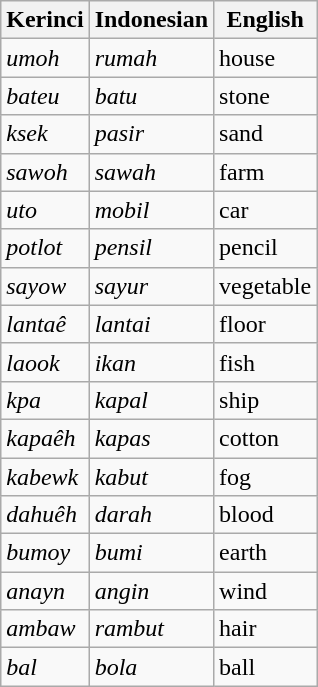<table class="wikitable">
<tr>
<th>Kerinci</th>
<th>Indonesian</th>
<th>English</th>
</tr>
<tr>
<td><em>umoh</em></td>
<td><em>rumah</em></td>
<td>house</td>
</tr>
<tr>
<td><em>bateu</em></td>
<td><em>batu</em></td>
<td>stone</td>
</tr>
<tr>
<td><em>ksek</em></td>
<td><em>pasir</em></td>
<td>sand</td>
</tr>
<tr>
<td><em>sawoh</em></td>
<td><em>sawah</em></td>
<td>farm</td>
</tr>
<tr>
<td><em>uto</em></td>
<td><em>mobil</em></td>
<td>car</td>
</tr>
<tr>
<td><em>potlot</em></td>
<td><em>pensil</em></td>
<td>pencil</td>
</tr>
<tr>
<td><em>sayow</em></td>
<td><em>sayur</em></td>
<td>vegetable</td>
</tr>
<tr>
<td><em>lantaê</em></td>
<td><em>lantai</em></td>
<td>floor</td>
</tr>
<tr>
<td><em>laook</em></td>
<td><em>ikan</em></td>
<td>fish</td>
</tr>
<tr>
<td><em>kpa</em></td>
<td><em>kapal</em></td>
<td>ship</td>
</tr>
<tr>
<td><em>kapaêh</em></td>
<td><em>kapas</em></td>
<td>cotton</td>
</tr>
<tr>
<td><em>kabewk</em></td>
<td><em>kabut</em></td>
<td>fog</td>
</tr>
<tr>
<td><em>dahuêh</em></td>
<td><em>darah</em></td>
<td>blood</td>
</tr>
<tr>
<td><em>bumoy</em></td>
<td><em>bumi</em></td>
<td>earth</td>
</tr>
<tr>
<td><em>anayn</em></td>
<td><em>angin</em></td>
<td>wind</td>
</tr>
<tr>
<td><em>ambaw</em></td>
<td><em>rambut</em></td>
<td>hair</td>
</tr>
<tr>
<td><em>bal</em></td>
<td><em>bola</em></td>
<td>ball</td>
</tr>
</table>
